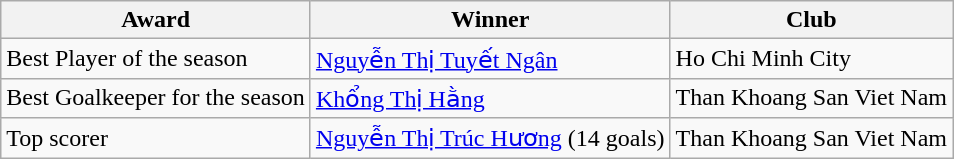<table class="wikitable">
<tr>
<th>Award</th>
<th>Winner</th>
<th>Club</th>
</tr>
<tr>
<td>Best Player of the season</td>
<td> <a href='#'>Nguyễn Thị Tuyết Ngân</a></td>
<td>Ho Chi Minh City</td>
</tr>
<tr>
<td>Best Goalkeeper for the season</td>
<td> <a href='#'>Khổng Thị Hằng</a></td>
<td>Than Khoang San Viet Nam</td>
</tr>
<tr>
<td>Top scorer</td>
<td> <a href='#'>Nguyễn Thị Trúc Hương</a> (14 goals)</td>
<td>Than Khoang San Viet Nam</td>
</tr>
</table>
